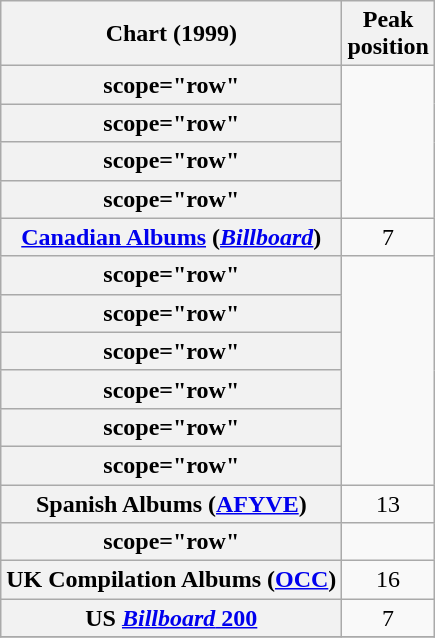<table class="wikitable sortable plainrowheaders" style="text-align:center;">
<tr>
<th scope="col">Chart (1999)</th>
<th scope="col">Peak<br>position</th>
</tr>
<tr>
<th>scope="row" </th>
</tr>
<tr>
<th>scope="row" </th>
</tr>
<tr>
<th>scope="row" </th>
</tr>
<tr>
<th>scope="row" </th>
</tr>
<tr>
<th scope="row"><a href='#'>Canadian Albums</a> (<em><a href='#'>Billboard</a></em>)</th>
<td>7</td>
</tr>
<tr>
<th>scope="row" </th>
</tr>
<tr>
<th>scope="row" </th>
</tr>
<tr>
<th>scope="row" </th>
</tr>
<tr>
<th>scope="row" </th>
</tr>
<tr>
<th>scope="row" </th>
</tr>
<tr>
<th>scope="row" </th>
</tr>
<tr>
<th scope="row">Spanish Albums (<a href='#'>AFYVE</a>)</th>
<td align="center">13</td>
</tr>
<tr>
<th>scope="row" </th>
</tr>
<tr>
<th scope="row">UK Compilation Albums (<a href='#'>OCC</a>)</th>
<td>16</td>
</tr>
<tr>
<th scope="row">US <a href='#'><em>Billboard</em> 200</a></th>
<td>7</td>
</tr>
<tr>
</tr>
</table>
